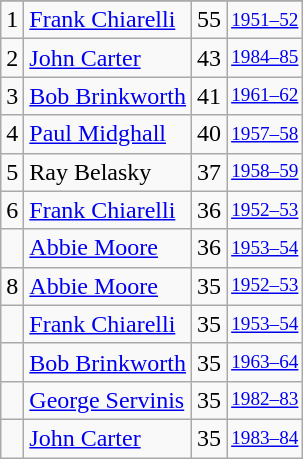<table class="wikitable">
<tr>
</tr>
<tr>
<td>1</td>
<td><a href='#'>Frank Chiarelli</a></td>
<td>55</td>
<td style="font-size:80%;"><a href='#'>1951–52</a></td>
</tr>
<tr>
<td>2</td>
<td><a href='#'>John Carter</a></td>
<td>43</td>
<td style="font-size:80%;"><a href='#'>1984–85</a></td>
</tr>
<tr>
<td>3</td>
<td><a href='#'>Bob Brinkworth</a></td>
<td>41</td>
<td style="font-size:80%;"><a href='#'>1961–62</a></td>
</tr>
<tr>
<td>4</td>
<td><a href='#'>Paul Midghall</a></td>
<td>40</td>
<td style="font-size:80%;"><a href='#'>1957–58</a></td>
</tr>
<tr>
<td>5</td>
<td>Ray Belasky</td>
<td>37</td>
<td style="font-size:80%;"><a href='#'>1958–59</a></td>
</tr>
<tr>
<td>6</td>
<td><a href='#'>Frank Chiarelli</a></td>
<td>36</td>
<td style="font-size:80%;"><a href='#'>1952–53</a></td>
</tr>
<tr>
<td></td>
<td><a href='#'>Abbie Moore</a></td>
<td>36</td>
<td style="font-size:80%;"><a href='#'>1953–54</a></td>
</tr>
<tr>
<td>8</td>
<td><a href='#'>Abbie Moore</a></td>
<td>35</td>
<td style="font-size:80%;"><a href='#'>1952–53</a></td>
</tr>
<tr>
<td></td>
<td><a href='#'>Frank Chiarelli</a></td>
<td>35</td>
<td style="font-size:80%;"><a href='#'>1953–54</a></td>
</tr>
<tr>
<td></td>
<td><a href='#'>Bob Brinkworth</a></td>
<td>35</td>
<td style="font-size:80%;"><a href='#'>1963–64</a></td>
</tr>
<tr>
<td></td>
<td><a href='#'>George Servinis</a></td>
<td>35</td>
<td style="font-size:80%;"><a href='#'>1982–83</a></td>
</tr>
<tr>
<td></td>
<td><a href='#'>John Carter</a></td>
<td>35</td>
<td style="font-size:80%;"><a href='#'>1983–84</a></td>
</tr>
</table>
